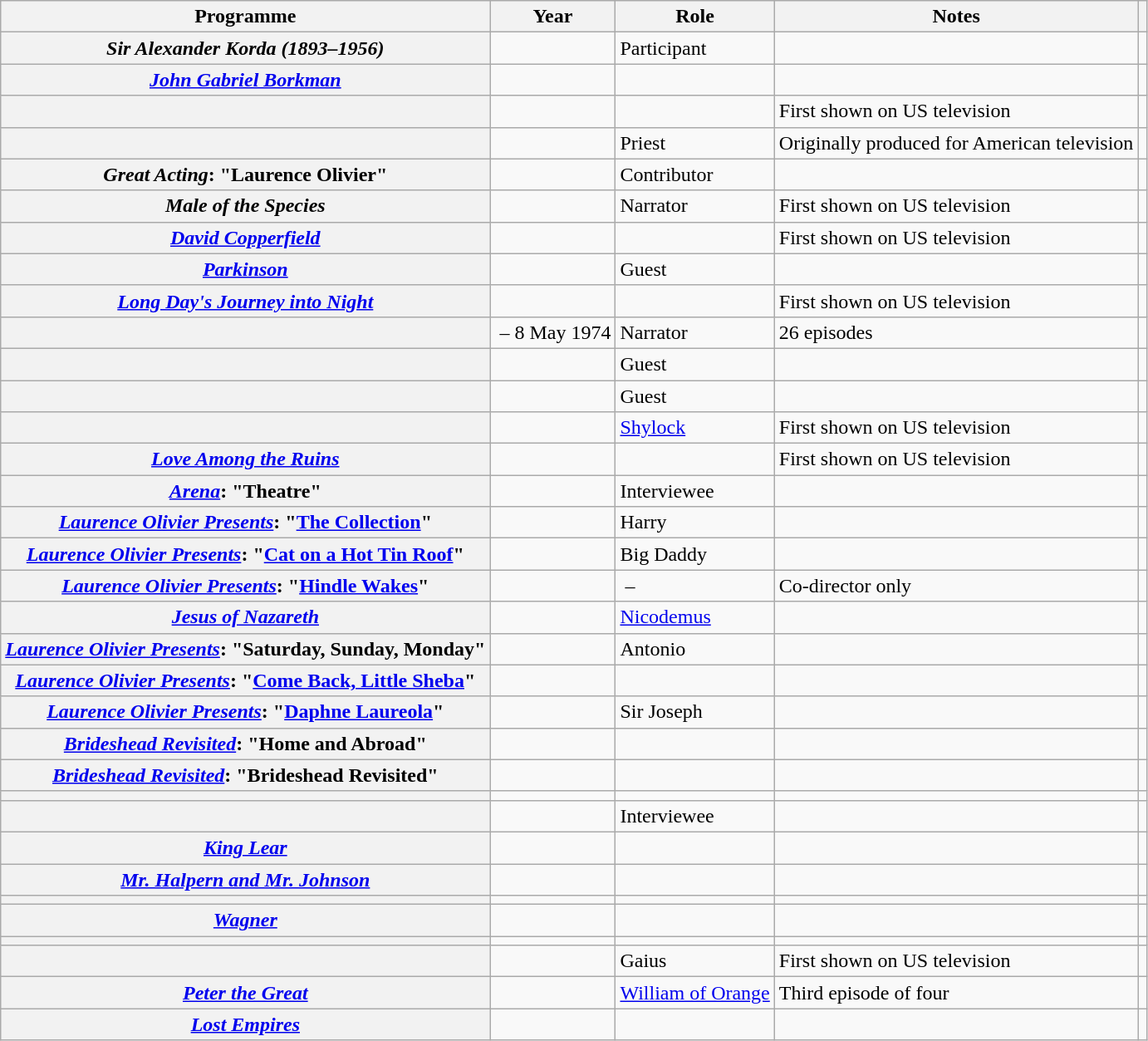<table class="wikitable plainrowheaders sortable" style="margin-right: 0;">
<tr>
<th scope="col">Programme</th>
<th scope="col">Year</th>
<th scope="col">Role</th>
<th scope="col" class="unsortable">Notes</th>
<th scope="col" class="unsortable"></th>
</tr>
<tr>
<th scope="row"><em>Sir Alexander Korda (1893–1956)</em></th>
<td></td>
<td>Participant</td>
<td></td>
<td style="text-align: center;"></td>
</tr>
<tr>
<th scope="row"><em><a href='#'>John Gabriel Borkman</a></em></th>
<td></td>
<td></td>
<td></td>
<td style="text-align: center;"></td>
</tr>
<tr>
<th scope="row"></th>
<td></td>
<td></td>
<td>First shown on US television</td>
<td style="text-align: center;"></td>
</tr>
<tr>
<th scope="row"></th>
<td></td>
<td>Priest</td>
<td>Originally produced for American television</td>
<td style="text-align: center;"></td>
</tr>
<tr>
<th scope="row"><em>Great Acting</em>: "Laurence Olivier"</th>
<td></td>
<td>Contributor</td>
<td></td>
<td style="text-align: center;"></td>
</tr>
<tr>
<th scope="row"><em>Male of the Species</em></th>
<td></td>
<td>Narrator</td>
<td>First shown on US television</td>
<td style="text-align: center;"></td>
</tr>
<tr>
<th scope="row"><em><a href='#'>David Copperfield</a></em></th>
<td></td>
<td></td>
<td>First shown on US television</td>
<td style="text-align: center;"></td>
</tr>
<tr>
<th scope="row"><em><a href='#'>Parkinson</a></em></th>
<td></td>
<td>Guest</td>
<td></td>
<td style="text-align: center;"></td>
</tr>
<tr>
<th scope="row"><em><a href='#'>Long Day's Journey into Night</a></em></th>
<td></td>
<td></td>
<td>First shown on US television</td>
<td style="text-align: center;"></td>
</tr>
<tr>
<th scope="row"></th>
<td> – 8 May 1974</td>
<td>Narrator</td>
<td>26 episodes</td>
<td style="text-align: center;"></td>
</tr>
<tr>
<th scope="row"></th>
<td></td>
<td>Guest</td>
<td></td>
<td style="text-align: center;"></td>
</tr>
<tr>
<th scope="row"></th>
<td></td>
<td>Guest</td>
<td></td>
<td style="text-align: center;"></td>
</tr>
<tr>
<th scope="row"></th>
<td></td>
<td><a href='#'>Shylock</a></td>
<td>First shown on US television</td>
<td style="text-align: center;"></td>
</tr>
<tr>
<th scope="row"><em><a href='#'>Love Among the Ruins</a></em></th>
<td></td>
<td></td>
<td>First shown on US television</td>
<td style="text-align: center;"></td>
</tr>
<tr>
<th scope="row"><em><a href='#'>Arena</a></em>: "Theatre"</th>
<td></td>
<td>Interviewee</td>
<td></td>
<td style="text-align: center;"></td>
</tr>
<tr>
<th scope="row"><em><a href='#'>Laurence Olivier Presents</a></em>: "<a href='#'>The Collection</a>"</th>
<td></td>
<td>Harry</td>
<td></td>
<td style="text-align: center;"></td>
</tr>
<tr>
<th scope="row"><em><a href='#'>Laurence Olivier Presents</a></em>: "<a href='#'>Cat on a Hot Tin Roof</a>"</th>
<td></td>
<td>Big Daddy</td>
<td></td>
<td style="text-align: center;"></td>
</tr>
<tr>
<th scope="row"><em><a href='#'>Laurence Olivier Presents</a></em>: "<a href='#'>Hindle Wakes</a>"</th>
<td></td>
<td> –</td>
<td>Co-director only</td>
<td style="text-align: center;"></td>
</tr>
<tr>
<th scope="row"><em><a href='#'>Jesus of Nazareth</a></em></th>
<td></td>
<td><a href='#'>Nicodemus</a></td>
<td></td>
<td style="text-align: center;"></td>
</tr>
<tr>
<th scope="row"><em><a href='#'>Laurence Olivier Presents</a></em>: "Saturday, Sunday, Monday"</th>
<td></td>
<td>Antonio</td>
<td></td>
<td style="text-align: center;"></td>
</tr>
<tr>
<th scope="row"><em><a href='#'>Laurence Olivier Presents</a></em>: "<a href='#'>Come Back, Little Sheba</a>"</th>
<td></td>
<td></td>
<td></td>
<td style="text-align: center;"></td>
</tr>
<tr>
<th scope="row"><em><a href='#'>Laurence Olivier Presents</a></em>: "<a href='#'>Daphne Laureola</a>"</th>
<td></td>
<td>Sir Joseph</td>
<td></td>
<td style="text-align: center;"></td>
</tr>
<tr>
<th scope="row"><em><a href='#'>Brideshead Revisited</a></em>: "Home and Abroad"</th>
<td></td>
<td></td>
<td></td>
<td style="text-align: center;"></td>
</tr>
<tr>
<th scope="row"><em><a href='#'>Brideshead Revisited</a></em>: "Brideshead Revisited"</th>
<td></td>
<td></td>
<td></td>
<td style="text-align: center;"></td>
</tr>
<tr>
<th scope="row"></th>
<td></td>
<td></td>
<td></td>
<td style="text-align: center;"></td>
</tr>
<tr>
<th scope="row"></th>
<td></td>
<td>Interviewee</td>
<td></td>
<td style="text-align: center;"></td>
</tr>
<tr>
<th scope="row"><em><a href='#'>King Lear</a></em></th>
<td></td>
<td></td>
<td></td>
<td style="text-align: center;"></td>
</tr>
<tr>
<th scope="row"><em><a href='#'>Mr. Halpern and Mr. Johnson</a></em></th>
<td></td>
<td></td>
<td></td>
<td style="text-align: center;"></td>
</tr>
<tr>
<th scope="row"></th>
<td></td>
<td></td>
<td></td>
<td style="text-align: center;"></td>
</tr>
<tr>
<th scope="row"><em><a href='#'>Wagner</a></em></th>
<td></td>
<td></td>
<td></td>
<td style="text-align: center;"></td>
</tr>
<tr>
<th scope="row"></th>
<td></td>
<td></td>
<td></td>
<td style="text-align: center;"></td>
</tr>
<tr>
<th scope="row"></th>
<td></td>
<td>Gaius</td>
<td>First shown on US television</td>
<td style="text-align: center;"></td>
</tr>
<tr>
<th scope="row"><em><a href='#'>Peter the Great</a></em></th>
<td></td>
<td><a href='#'>William of Orange</a></td>
<td>Third episode of four</td>
<td style="text-align: center;"></td>
</tr>
<tr>
<th scope="row"><em><a href='#'>Lost Empires</a></em></th>
<td></td>
<td></td>
<td></td>
<td style="text-align: center;"></td>
</tr>
</table>
